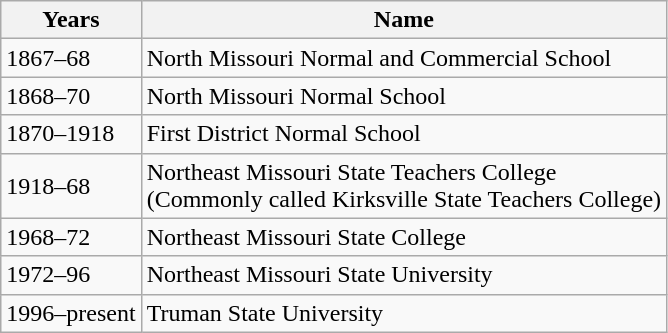<table class="wikitable floatright">
<tr>
<th>Years</th>
<th>Name</th>
</tr>
<tr>
<td>1867–68</td>
<td>North Missouri Normal and Commercial School</td>
</tr>
<tr>
<td>1868–70</td>
<td>North Missouri Normal School</td>
</tr>
<tr>
<td>1870–1918</td>
<td>First District Normal School</td>
</tr>
<tr>
<td>1918–68</td>
<td>Northeast Missouri State Teachers College<br>(Commonly called Kirksville State Teachers College)</td>
</tr>
<tr>
<td>1968–72</td>
<td>Northeast Missouri State College</td>
</tr>
<tr>
<td>1972–96</td>
<td>Northeast Missouri State University</td>
</tr>
<tr>
<td>1996–present</td>
<td>Truman State University</td>
</tr>
</table>
